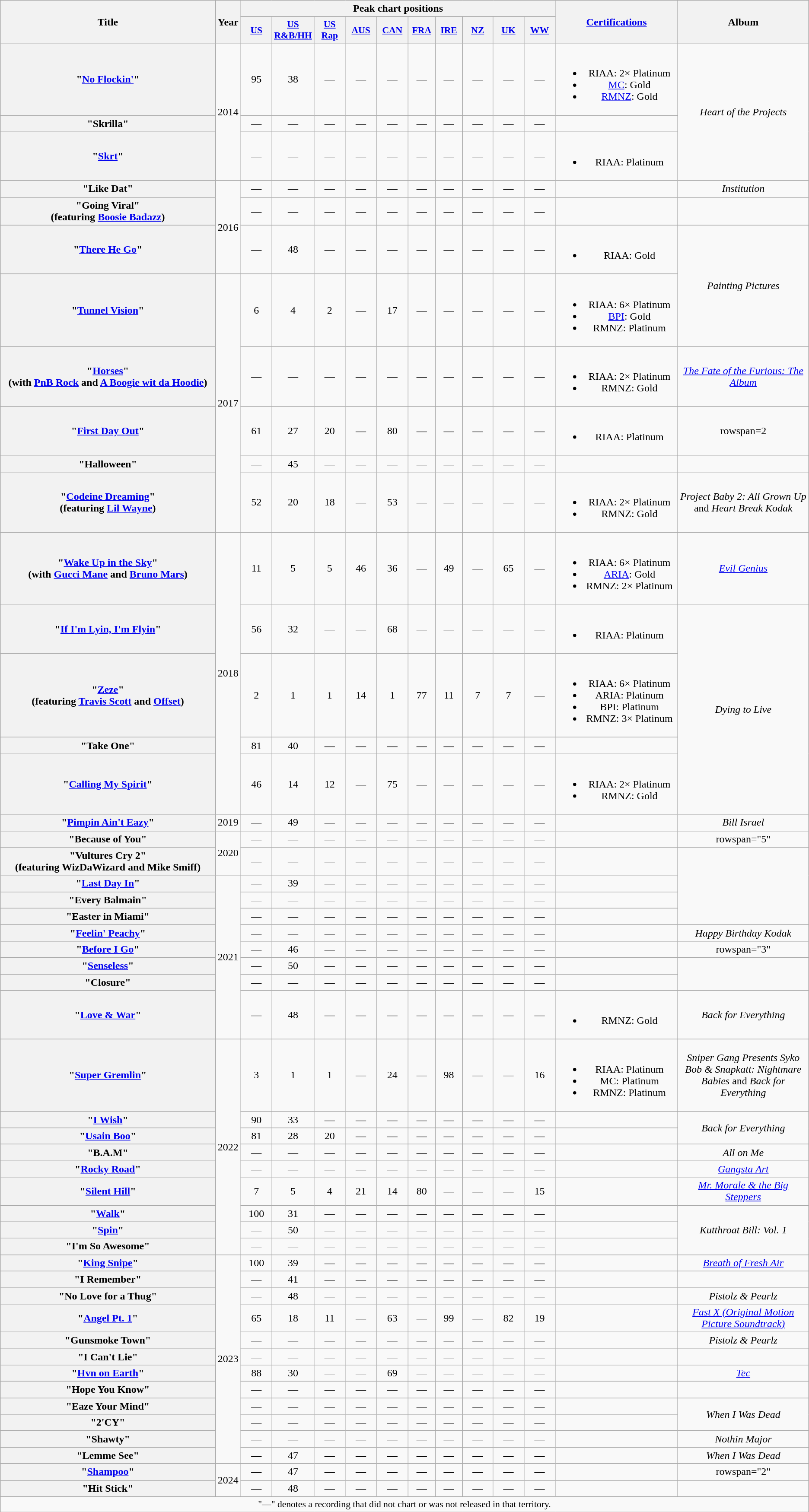<table class="wikitable plainrowheaders" style="text-align:center;">
<tr>
<th rowspan="2" style="width:22em;">Title</th>
<th scope="col" rowspan="2" style="width:1em;">Year</th>
<th scope="col" colspan="10">Peak chart positions</th>
<th scope="col" rowspan="2" style="width:12em;"><a href='#'>Certifications</a></th>
<th scope="col" rowspan="2" style="width:13em;">Album</th>
</tr>
<tr>
<th scope="col" style="width:3em;font-size:90%;"><a href='#'>US</a><br></th>
<th scope="col" style="width:3em;font-size:90%;"><a href='#'>US R&B/HH</a><br></th>
<th scope="col" style="width:3em;font-size:90%;"><a href='#'>US<br>Rap</a><br></th>
<th scope="col" style="width:3em;font-size:90%;"><a href='#'>AUS</a><br></th>
<th scope="col" style="width:3em;font-size:90%;"><a href='#'>CAN</a><br></th>
<th scope="col" style="width:2.5em;font-size:90%;"><a href='#'>FRA</a><br></th>
<th scope="col" style="width:2.5em;font-size:90%;"><a href='#'>IRE</a><br></th>
<th scope="col" style="width: 3em; font-size: 90%;"><a href='#'>NZ</a><br></th>
<th scope="col" style="width:3em;font-size:90%;"><a href='#'>UK</a><br></th>
<th scope="col" style="width:3em;font-size:90%;"><a href='#'>WW</a><br></th>
</tr>
<tr>
<th scope="row">"<a href='#'>No Flockin'</a>"</th>
<td rowspan="3">2014</td>
<td>95</td>
<td>38</td>
<td>—</td>
<td>—</td>
<td>—</td>
<td>—</td>
<td>—</td>
<td>—</td>
<td>—</td>
<td>—</td>
<td><br><ul><li>RIAA: 2× Platinum</li><li><a href='#'>MC</a>: Gold</li><li><a href='#'>RMNZ</a>: Gold</li></ul></td>
<td rowspan="3"><em>Heart of the Projects</em></td>
</tr>
<tr>
<th scope="row">"Skrilla"</th>
<td>—</td>
<td>—</td>
<td>—</td>
<td>—</td>
<td>—</td>
<td>—</td>
<td>—</td>
<td>—</td>
<td>—</td>
<td>—</td>
<td></td>
</tr>
<tr>
<th scope="row">"<a href='#'>Skrt</a>"</th>
<td>—</td>
<td>—</td>
<td>—</td>
<td>—</td>
<td>—</td>
<td>—</td>
<td>—</td>
<td>—</td>
<td>—</td>
<td>—</td>
<td><br><ul><li>RIAA: Platinum</li></ul></td>
</tr>
<tr>
<th scope="row">"Like Dat"</th>
<td rowspan="3">2016</td>
<td>—</td>
<td>—</td>
<td>—</td>
<td>—</td>
<td>—</td>
<td>—</td>
<td>—</td>
<td>—</td>
<td>—</td>
<td>—</td>
<td></td>
<td><em>Institution</em></td>
</tr>
<tr>
<th scope="row">"Going Viral" <br><span>(featuring <a href='#'>Boosie Badazz</a>)</span></th>
<td>—</td>
<td>—</td>
<td>—</td>
<td>—</td>
<td>—</td>
<td>—</td>
<td>—</td>
<td>—</td>
<td>—</td>
<td>—</td>
<td></td>
<td></td>
</tr>
<tr>
<th scope="row">"<a href='#'>There He Go</a>"</th>
<td>—</td>
<td>48</td>
<td>—</td>
<td>—</td>
<td>—</td>
<td>—</td>
<td>—</td>
<td>—</td>
<td>—</td>
<td>—</td>
<td><br><ul><li>RIAA: Gold</li></ul></td>
<td rowspan="2"><em>Painting Pictures</em></td>
</tr>
<tr>
<th scope="row">"<a href='#'>Tunnel Vision</a>"</th>
<td rowspan="5">2017</td>
<td>6</td>
<td>4</td>
<td>2</td>
<td>—</td>
<td>17</td>
<td>—</td>
<td>—</td>
<td>—</td>
<td>—</td>
<td>—</td>
<td><br><ul><li>RIAA: 6× Platinum</li><li><a href='#'>BPI</a>: Gold</li><li>RMNZ: Platinum</li></ul></td>
</tr>
<tr>
<th scope="row">"<a href='#'>Horses</a>"<br><span>(with <a href='#'>PnB Rock</a> and <a href='#'>A Boogie wit da Hoodie</a>)</span></th>
<td>—</td>
<td>—</td>
<td>—</td>
<td>—</td>
<td>—</td>
<td>—</td>
<td>—</td>
<td>—</td>
<td>—</td>
<td>—</td>
<td><br><ul><li>RIAA: 2× Platinum</li><li>RMNZ: Gold</li></ul></td>
<td><em><a href='#'>The Fate of the Furious: The Album</a></em></td>
</tr>
<tr>
<th scope="row">"<a href='#'>First Day Out</a>"</th>
<td>61</td>
<td>27</td>
<td>20</td>
<td>—</td>
<td>80</td>
<td>—</td>
<td>—</td>
<td>—</td>
<td>—</td>
<td>—</td>
<td><br><ul><li>RIAA: Platinum</li></ul></td>
<td>rowspan=2 </td>
</tr>
<tr>
<th scope="row">"Halloween"</th>
<td>—</td>
<td>45</td>
<td>—</td>
<td>—</td>
<td>—</td>
<td>—</td>
<td>—</td>
<td>—</td>
<td>—</td>
<td>—</td>
<td></td>
</tr>
<tr>
<th scope="row">"<a href='#'>Codeine Dreaming</a>"<br><span>(featuring <a href='#'>Lil Wayne</a>)</span></th>
<td>52</td>
<td>20</td>
<td>18</td>
<td>—</td>
<td>53</td>
<td>—</td>
<td>—</td>
<td>—</td>
<td>—</td>
<td>—</td>
<td><br><ul><li>RIAA: 2× Platinum</li><li>RMNZ: Gold</li></ul></td>
<td><em>Project Baby 2: All Grown Up</em> and <em>Heart Break Kodak</em></td>
</tr>
<tr>
<th scope="row">"<a href='#'>Wake Up in the Sky</a>"<br><span>(with <a href='#'>Gucci Mane</a> and <a href='#'>Bruno Mars</a>)</span></th>
<td rowspan="5">2018</td>
<td>11</td>
<td>5</td>
<td>5</td>
<td>46</td>
<td>36</td>
<td>—</td>
<td>49</td>
<td>—</td>
<td>65</td>
<td>—</td>
<td><br><ul><li>RIAA: 6× Platinum</li><li><a href='#'>ARIA</a>: Gold</li><li>RMNZ: 2× Platinum</li></ul></td>
<td><em><a href='#'>Evil Genius</a></em></td>
</tr>
<tr>
<th scope="row">"<a href='#'>If I'm Lyin, I'm Flyin</a>"</th>
<td>56</td>
<td>32</td>
<td>—</td>
<td>—</td>
<td>68</td>
<td>—</td>
<td>—</td>
<td>—</td>
<td>—</td>
<td>—</td>
<td><br><ul><li>RIAA: Platinum</li></ul></td>
<td rowspan="4"><em>Dying to Live</em></td>
</tr>
<tr>
<th scope="row">"<a href='#'>Zeze</a>"<br><span>(featuring <a href='#'>Travis Scott</a> and <a href='#'>Offset</a>)</span></th>
<td>2</td>
<td>1</td>
<td>1</td>
<td>14</td>
<td>1</td>
<td>77</td>
<td>11</td>
<td>7</td>
<td>7</td>
<td>—</td>
<td><br><ul><li>RIAA: 6× Platinum</li><li>ARIA: Platinum</li><li>BPI: Platinum</li><li>RMNZ: 3× Platinum</li></ul></td>
</tr>
<tr>
<th scope="row">"Take One"</th>
<td>81</td>
<td>40</td>
<td>—</td>
<td>—</td>
<td>—</td>
<td>—</td>
<td>—</td>
<td>—</td>
<td>—</td>
<td>—</td>
<td></td>
</tr>
<tr>
<th scope="row">"<a href='#'>Calling My Spirit</a>"</th>
<td>46</td>
<td>14</td>
<td>12</td>
<td>—</td>
<td>75</td>
<td>—</td>
<td>—</td>
<td>—</td>
<td>—</td>
<td>—</td>
<td><br><ul><li>RIAA: 2× Platinum</li><li>RMNZ: Gold</li></ul></td>
</tr>
<tr>
<th scope="row">"<a href='#'>Pimpin Ain't Eazy</a>"</th>
<td>2019</td>
<td>—</td>
<td>49</td>
<td>—</td>
<td>—</td>
<td>—</td>
<td>—</td>
<td>—</td>
<td>—</td>
<td>—</td>
<td>—</td>
<td></td>
<td><em>Bill Israel</em></td>
</tr>
<tr>
<th scope="row">"Because of You"</th>
<td rowspan="2">2020</td>
<td>—</td>
<td>—</td>
<td>—</td>
<td>—</td>
<td>—</td>
<td>—</td>
<td>—</td>
<td>—</td>
<td>—</td>
<td>—</td>
<td></td>
<td>rowspan="5" </td>
</tr>
<tr>
<th scope="row">"Vultures Cry 2"<br><span>(featuring WizDaWizard and Mike Smiff)</span></th>
<td>—</td>
<td>—</td>
<td>—</td>
<td>—</td>
<td>—</td>
<td>—</td>
<td>—</td>
<td>—</td>
<td>—</td>
<td>—</td>
<td></td>
</tr>
<tr>
<th scope="row">"<a href='#'>Last Day In</a>"</th>
<td rowspan="8">2021</td>
<td>—</td>
<td>39</td>
<td>—</td>
<td>—</td>
<td>—</td>
<td>—</td>
<td>—</td>
<td>—</td>
<td>—</td>
<td>—</td>
<td></td>
</tr>
<tr>
<th scope="row">"Every Balmain"</th>
<td>—</td>
<td>—</td>
<td>—</td>
<td>—</td>
<td>—</td>
<td>—</td>
<td>—</td>
<td>—</td>
<td>—</td>
<td>—</td>
<td></td>
</tr>
<tr>
<th scope="row">"Easter in Miami"</th>
<td>—</td>
<td>—</td>
<td>—</td>
<td>—</td>
<td>—</td>
<td>—</td>
<td>—</td>
<td>—</td>
<td>—</td>
<td>—</td>
<td></td>
</tr>
<tr>
<th scope="row">"<a href='#'>Feelin' Peachy</a>"</th>
<td>—</td>
<td>—</td>
<td>—</td>
<td>—</td>
<td>—</td>
<td>—</td>
<td>—</td>
<td>—</td>
<td>—</td>
<td>—</td>
<td></td>
<td><em>Happy Birthday Kodak</em></td>
</tr>
<tr>
<th scope="row">"<a href='#'>Before I Go</a>"<br></th>
<td>—</td>
<td>46</td>
<td>—</td>
<td>—</td>
<td>—</td>
<td>—</td>
<td>—</td>
<td>—</td>
<td>—</td>
<td>—</td>
<td></td>
<td>rowspan="3" </td>
</tr>
<tr>
<th scope="row">"<a href='#'>Senseless</a>"</th>
<td>—</td>
<td>50</td>
<td>—</td>
<td>—</td>
<td>—</td>
<td>—</td>
<td>—</td>
<td>—</td>
<td>—</td>
<td>—</td>
<td></td>
</tr>
<tr>
<th scope="row">"Closure"</th>
<td>—</td>
<td>—</td>
<td>—</td>
<td>—</td>
<td>—</td>
<td>—</td>
<td>—</td>
<td>—</td>
<td>—</td>
<td>—</td>
<td></td>
</tr>
<tr>
<th scope="row">"<a href='#'>Love & War</a>"</th>
<td>—</td>
<td>48</td>
<td>—</td>
<td>—</td>
<td>—</td>
<td>—</td>
<td>—</td>
<td>—</td>
<td>—</td>
<td>—</td>
<td><br><ul><li>RMNZ: Gold</li></ul></td>
<td><em>Back for Everything</em></td>
</tr>
<tr>
<th scope="row">"<a href='#'>Super Gremlin</a>"</th>
<td rowspan="9">2022</td>
<td>3</td>
<td>1</td>
<td>1</td>
<td>—</td>
<td>24</td>
<td>—</td>
<td>98</td>
<td>—</td>
<td>—</td>
<td>16</td>
<td><br><ul><li>RIAA: Platinum</li><li>MC: Platinum</li><li>RMNZ: Platinum</li></ul></td>
<td><em>Sniper Gang Presents Syko Bob & Snapkatt: Nightmare Babies</em> and <em>Back for Everything</em></td>
</tr>
<tr>
<th scope="row">"<a href='#'>I Wish</a>"</th>
<td>90</td>
<td>33</td>
<td>—</td>
<td>—</td>
<td>—</td>
<td>—</td>
<td>—</td>
<td>—</td>
<td>—</td>
<td>—</td>
<td></td>
<td rowspan="2"><em>Back for Everything</em></td>
</tr>
<tr>
<th scope="row">"<a href='#'>Usain Boo</a>"</th>
<td>81</td>
<td>28</td>
<td>20</td>
<td>—</td>
<td>—</td>
<td>—</td>
<td>—</td>
<td>—</td>
<td>—</td>
<td>—</td>
<td></td>
</tr>
<tr>
<th scope="row">"B.A.M"<br></th>
<td>—</td>
<td>—</td>
<td>—</td>
<td>—</td>
<td>—</td>
<td>—</td>
<td>—</td>
<td>—</td>
<td>—</td>
<td>—</td>
<td></td>
<td><em>All on Me</em></td>
</tr>
<tr>
<th scope="row">"<a href='#'>Rocky Road</a>"<br></th>
<td>—</td>
<td>—</td>
<td>—</td>
<td>—</td>
<td>—</td>
<td>—</td>
<td>—</td>
<td>—</td>
<td>—</td>
<td>—</td>
<td></td>
<td><em><a href='#'>Gangsta Art</a></em></td>
</tr>
<tr>
<th scope="row">"<a href='#'>Silent Hill</a>"<br></th>
<td>7</td>
<td>5</td>
<td>4</td>
<td>21</td>
<td>14</td>
<td>80</td>
<td>—</td>
<td>—</td>
<td>—</td>
<td>15</td>
<td></td>
<td><em><a href='#'>Mr. Morale & the Big Steppers</a></em></td>
</tr>
<tr>
<th scope="row">"<a href='#'>Walk</a>"</th>
<td>100</td>
<td>31</td>
<td>—</td>
<td>—</td>
<td>—</td>
<td>—</td>
<td>—</td>
<td>—</td>
<td>—</td>
<td>—</td>
<td></td>
<td rowspan="3"><em>Kutthroat Bill: Vol. 1</em></td>
</tr>
<tr>
<th scope="row">"<a href='#'>Spin</a>"</th>
<td>—</td>
<td>50</td>
<td>—</td>
<td>—</td>
<td>—</td>
<td>—</td>
<td>—</td>
<td>—</td>
<td>—</td>
<td>—</td>
<td></td>
</tr>
<tr>
<th scope="row">"I'm So Awesome"</th>
<td>—</td>
<td>—</td>
<td>—</td>
<td>—</td>
<td>—</td>
<td>—</td>
<td>—</td>
<td>—</td>
<td>—</td>
<td>—</td>
<td></td>
</tr>
<tr>
<th scope="row">"<a href='#'>King Snipe</a>"<br></th>
<td rowspan="12">2023</td>
<td>100</td>
<td>39</td>
<td>—</td>
<td>—</td>
<td>—</td>
<td>—</td>
<td>—</td>
<td>—</td>
<td>—</td>
<td>—</td>
<td></td>
<td><em><a href='#'>Breath of Fresh Air</a></em></td>
</tr>
<tr>
<th scope="row">"I Remember"<br></th>
<td>—</td>
<td>41</td>
<td>—</td>
<td>—</td>
<td>—</td>
<td>—</td>
<td>—</td>
<td>—</td>
<td>—</td>
<td>—</td>
<td></td>
<td></td>
</tr>
<tr>
<th scope="row">"No Love for a Thug"</th>
<td>—</td>
<td>48</td>
<td>—</td>
<td>—</td>
<td>—</td>
<td>—</td>
<td>—</td>
<td>—</td>
<td>—</td>
<td>—</td>
<td></td>
<td><em>Pistolz & Pearlz</em></td>
</tr>
<tr>
<th scope="row">"<a href='#'>Angel Pt. 1</a>"<br></th>
<td>65</td>
<td>18</td>
<td>11</td>
<td>—</td>
<td>63</td>
<td>—</td>
<td>99</td>
<td>—</td>
<td>82</td>
<td>19</td>
<td></td>
<td><em><a href='#'>Fast X (Original Motion Picture Soundtrack)</a></em></td>
</tr>
<tr>
<th scope="row">"Gunsmoke Town"</th>
<td>—</td>
<td>—</td>
<td>—</td>
<td>—</td>
<td>—</td>
<td>—</td>
<td>—</td>
<td>—</td>
<td>—</td>
<td>—</td>
<td></td>
<td><em>Pistolz & Pearlz</em></td>
</tr>
<tr>
<th scope="row">"I Can't Lie"<br></th>
<td>—</td>
<td>—</td>
<td>—</td>
<td>—</td>
<td>—</td>
<td>—</td>
<td>—</td>
<td>—</td>
<td>—</td>
<td>—</td>
<td></td>
<td></td>
</tr>
<tr>
<th scope="row">"<a href='#'>Hvn on Earth</a>"<br></th>
<td>88</td>
<td>30</td>
<td>—</td>
<td>—</td>
<td>69</td>
<td>—</td>
<td>—</td>
<td>—</td>
<td>—</td>
<td>—</td>
<td></td>
<td><em><a href='#'>Tec</a></em></td>
</tr>
<tr>
<th scope="row">"Hope You Know"</th>
<td>—</td>
<td>—</td>
<td>—</td>
<td>—</td>
<td>—</td>
<td>—</td>
<td>—</td>
<td>—</td>
<td>—</td>
<td>—</td>
<td></td>
<td></td>
</tr>
<tr>
<th scope="row">"Eaze Your Mind"</th>
<td>—</td>
<td>—</td>
<td>—</td>
<td>—</td>
<td>—</td>
<td>—</td>
<td>—</td>
<td>—</td>
<td>—</td>
<td>—</td>
<td></td>
<td rowspan="2"><em>When I Was Dead</em></td>
</tr>
<tr>
<th scope="row">"2'CY"</th>
<td>—</td>
<td>—</td>
<td>—</td>
<td>—</td>
<td>—</td>
<td>—</td>
<td>—</td>
<td>—</td>
<td>—</td>
<td>—</td>
<td></td>
</tr>
<tr>
<th scope="row">"Shawty"<br></th>
<td>—</td>
<td>—</td>
<td>—</td>
<td>—</td>
<td>—</td>
<td>—</td>
<td>—</td>
<td>—</td>
<td>—</td>
<td>—</td>
<td></td>
<td><em>Nothin Major</em></td>
</tr>
<tr>
<th scope="row">"Lemme See"</th>
<td>—</td>
<td>47</td>
<td>—</td>
<td>—</td>
<td>—</td>
<td>—</td>
<td>—</td>
<td>—</td>
<td>—</td>
<td>—</td>
<td></td>
<td><em>When I Was Dead</em></td>
</tr>
<tr>
<th scope="row">"<a href='#'>Shampoo</a>"</th>
<td rowspan="2">2024</td>
<td>—</td>
<td>47</td>
<td>—</td>
<td>—</td>
<td>—</td>
<td>—</td>
<td>—</td>
<td>—</td>
<td>—</td>
<td>—</td>
<td></td>
<td>rowspan="2" </td>
</tr>
<tr>
<th scope="row">"Hit Stick"</th>
<td>—</td>
<td>48</td>
<td>—</td>
<td>—</td>
<td>—</td>
<td>—</td>
<td>—</td>
<td>—</td>
<td>—</td>
<td>—</td>
<td></td>
</tr>
<tr>
<td colspan="14" style="font-size:90%">"—" denotes a recording that did not chart or was not released in that territory.</td>
</tr>
</table>
